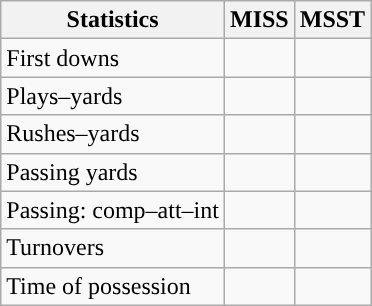<table class="wikitable" style="float:left">
<tr>
<th>Statistics</th>
<th>MISS</th>
<th>MSST</th>
</tr>
<tr>
<td>First downs</td>
<td></td>
<td></td>
</tr>
<tr>
<td>Plays–yards</td>
<td></td>
<td></td>
</tr>
<tr>
<td>Rushes–yards</td>
<td></td>
<td></td>
</tr>
<tr>
<td>Passing yards</td>
<td></td>
<td></td>
</tr>
<tr>
<td>Passing: comp–att–int</td>
<td></td>
<td></td>
</tr>
<tr>
<td>Turnovers</td>
<td></td>
<td></td>
</tr>
<tr>
<td>Time of possession</td>
<td></td>
<td></td>
</tr>
</table>
